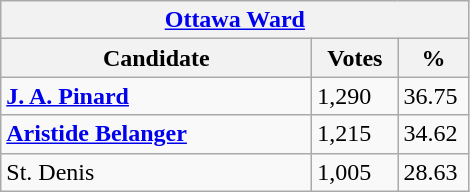<table class="wikitable">
<tr>
<th colspan="3"><a href='#'>Ottawa Ward</a></th>
</tr>
<tr>
<th style="width: 200px">Candidate</th>
<th style="width: 50px">Votes</th>
<th style="width: 40px">%</th>
</tr>
<tr>
<td><strong><a href='#'>J. A. Pinard</a></strong></td>
<td>1,290</td>
<td>36.75</td>
</tr>
<tr>
<td><strong><a href='#'>Aristide Belanger</a></strong></td>
<td>1,215</td>
<td>34.62</td>
</tr>
<tr>
<td>St. Denis</td>
<td>1,005</td>
<td>28.63</td>
</tr>
</table>
